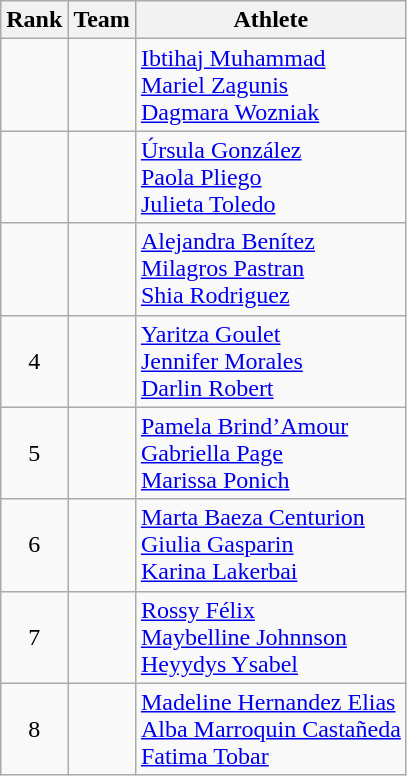<table class="wikitable sortable" style="text-align:center">
<tr>
<th>Rank</th>
<th>Team</th>
<th class="unsortable">Athlete</th>
</tr>
<tr>
<td></td>
<td align="left"></td>
<td align="left"><a href='#'>Ibtihaj Muhammad</a><br><a href='#'>Mariel Zagunis</a><br><a href='#'>Dagmara Wozniak</a></td>
</tr>
<tr>
<td></td>
<td align="left"></td>
<td align="left"><a href='#'>Úrsula González</a><br><a href='#'>Paola Pliego</a><br><a href='#'>Julieta Toledo</a></td>
</tr>
<tr>
<td></td>
<td align="left"></td>
<td align="left"><a href='#'>Alejandra Benítez</a><br><a href='#'>Milagros Pastran</a><br><a href='#'>Shia Rodriguez</a></td>
</tr>
<tr>
<td>4</td>
<td align="left"></td>
<td align="left"><a href='#'>Yaritza Goulet</a><br><a href='#'>Jennifer Morales</a><br><a href='#'>Darlin Robert</a></td>
</tr>
<tr>
<td>5</td>
<td align="left"></td>
<td align="left"><a href='#'>Pamela Brind’Amour</a><br><a href='#'>Gabriella Page</a><br><a href='#'>Marissa Ponich</a></td>
</tr>
<tr>
<td>6</td>
<td align="left"></td>
<td align="left"><a href='#'>Marta Baeza Centurion</a><br><a href='#'>Giulia Gasparin</a><br><a href='#'>Karina Lakerbai</a></td>
</tr>
<tr>
<td>7</td>
<td align="left"></td>
<td align="left"><a href='#'>Rossy Félix</a><br><a href='#'>Maybelline Johnnson</a><br><a href='#'>Heyydys Ysabel</a></td>
</tr>
<tr>
<td>8</td>
<td align="left"></td>
<td align="left"><a href='#'>Madeline Hernandez Elias</a><br><a href='#'>Alba Marroquin Castañeda</a><br><a href='#'>Fatima Tobar</a></td>
</tr>
</table>
